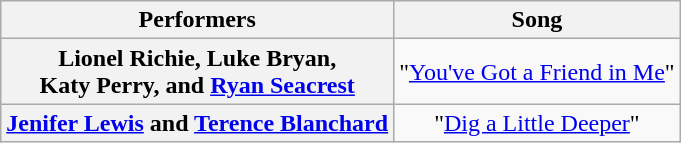<table class="wikitable unsortable" style="text-align:center;">
<tr>
<th scope="col">Performers</th>
<th scope="col">Song</th>
</tr>
<tr>
<th scope="row">Lionel Richie, Luke Bryan,<br>Katy Perry, and <a href='#'>Ryan Seacrest</a></th>
<td>"<a href='#'>You've Got a Friend in Me</a>"</td>
</tr>
<tr>
<th scope="row"><a href='#'>Jenifer Lewis</a> and <a href='#'>Terence Blanchard</a></th>
<td>"<a href='#'>Dig a Little Deeper</a>"</td>
</tr>
</table>
